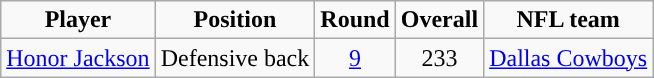<table class="wikitable" style="text-align:center">
<tr style="text-align:center; ">
<td><strong>Player</strong></td>
<td><strong>Position</strong></td>
<td><strong>Round</strong></td>
<td><strong>Overall</strong></td>
<td><strong>NFL team</strong></td>
</tr>
<tr align="center" bgcolor="">
<td><a href='#'>Honor Jackson</a></td>
<td>Defensive back</td>
<td><a href='#'>9</a></td>
<td>233</td>
<td><a href='#'>Dallas Cowboys</a></td>
</tr>
</table>
